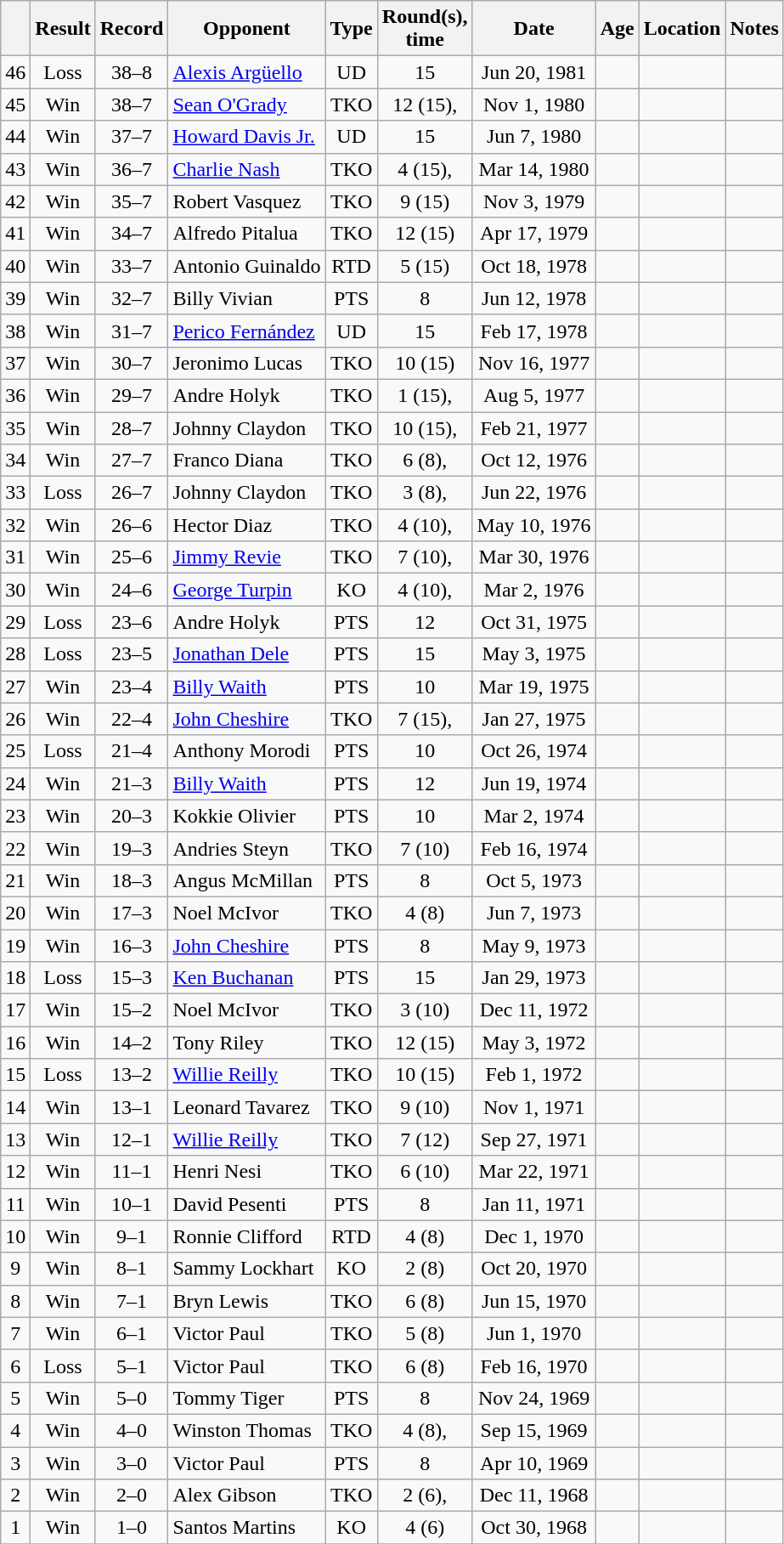<table class="wikitable" style="text-align:center">
<tr>
<th></th>
<th>Result</th>
<th>Record</th>
<th>Opponent</th>
<th>Type</th>
<th>Round(s),<br>time</th>
<th>Date</th>
<th>Age</th>
<th>Location</th>
<th>Notes</th>
</tr>
<tr>
<td>46</td>
<td>Loss</td>
<td>38–8</td>
<td align=left><a href='#'>Alexis Argüello</a></td>
<td>UD</td>
<td>15</td>
<td>Jun 20, 1981</td>
<td style="text-align:left;"></td>
<td style="text-align:left;"></td>
<td style="text-align:left;"></td>
</tr>
<tr>
<td>45</td>
<td>Win</td>
<td>38–7</td>
<td align=left><a href='#'>Sean O'Grady</a></td>
<td>TKO</td>
<td>12 (15), </td>
<td>Nov 1, 1980</td>
<td style="text-align:left;"></td>
<td style="text-align:left;"></td>
<td style="text-align:left;"></td>
</tr>
<tr>
<td>44</td>
<td>Win</td>
<td>37–7</td>
<td align=left><a href='#'>Howard Davis Jr.</a></td>
<td>UD</td>
<td>15</td>
<td>Jun 7, 1980</td>
<td style="text-align:left;"></td>
<td style="text-align:left;"></td>
<td style="text-align:left;"></td>
</tr>
<tr>
<td>43</td>
<td>Win</td>
<td>36–7</td>
<td align=left><a href='#'>Charlie Nash</a></td>
<td>TKO</td>
<td>4 (15), </td>
<td>Mar 14, 1980</td>
<td style="text-align:left;"></td>
<td style="text-align:left;"></td>
<td style="text-align:left;"></td>
</tr>
<tr>
<td>42</td>
<td>Win</td>
<td>35–7</td>
<td align=left>Robert Vasquez</td>
<td>TKO</td>
<td>9 (15)</td>
<td>Nov 3, 1979</td>
<td style="text-align:left;"></td>
<td style="text-align:left;"></td>
<td style="text-align:left;"></td>
</tr>
<tr>
<td>41</td>
<td>Win</td>
<td>34–7</td>
<td align=left>Alfredo Pitalua</td>
<td>TKO</td>
<td>12 (15)</td>
<td>Apr 17, 1979</td>
<td style="text-align:left;"></td>
<td style="text-align:left;"></td>
<td style="text-align:left;"></td>
</tr>
<tr>
<td>40</td>
<td>Win</td>
<td>33–7</td>
<td align=left>Antonio Guinaldo</td>
<td>RTD</td>
<td>5 (15)</td>
<td>Oct 18, 1978</td>
<td style="text-align:left;"></td>
<td style="text-align:left;"></td>
<td style="text-align:left;"></td>
</tr>
<tr>
<td>39</td>
<td>Win</td>
<td>32–7</td>
<td align=left>Billy Vivian</td>
<td>PTS</td>
<td>8</td>
<td>Jun 12, 1978</td>
<td style="text-align:left;"></td>
<td style="text-align:left;"></td>
<td></td>
</tr>
<tr>
<td>38</td>
<td>Win</td>
<td>31–7</td>
<td align=left><a href='#'>Perico Fernández</a></td>
<td>UD</td>
<td>15</td>
<td>Feb 17, 1978</td>
<td style="text-align:left;"></td>
<td style="text-align:left;"></td>
<td style="text-align:left;"></td>
</tr>
<tr>
<td>37</td>
<td>Win</td>
<td>30–7</td>
<td align=left>Jeronimo Lucas</td>
<td>TKO</td>
<td>10 (15)</td>
<td>Nov 16, 1977</td>
<td style="text-align:left;"></td>
<td style="text-align:left;"></td>
<td style="text-align:left;"></td>
</tr>
<tr>
<td>36</td>
<td>Win</td>
<td>29–7</td>
<td align=left>Andre Holyk</td>
<td>TKO</td>
<td>1 (15), </td>
<td>Aug 5, 1977</td>
<td style="text-align:left;"></td>
<td style="text-align:left;"></td>
<td style="text-align:left;"></td>
</tr>
<tr>
<td>35</td>
<td>Win</td>
<td>28–7</td>
<td align=left>Johnny Claydon</td>
<td>TKO</td>
<td>10 (15), </td>
<td>Feb 21, 1977</td>
<td style="text-align:left;"></td>
<td style="text-align:left;"></td>
<td style="text-align:left;"></td>
</tr>
<tr>
<td>34</td>
<td>Win</td>
<td>27–7</td>
<td align=left>Franco Diana</td>
<td>TKO</td>
<td>6 (8), </td>
<td>Oct 12, 1976</td>
<td style="text-align:left;"></td>
<td style="text-align:left;"></td>
<td></td>
</tr>
<tr>
<td>33</td>
<td>Loss</td>
<td>26–7</td>
<td align=left>Johnny Claydon</td>
<td>TKO</td>
<td>3 (8), </td>
<td>Jun 22, 1976</td>
<td style="text-align:left;"></td>
<td style="text-align:left;"></td>
<td></td>
</tr>
<tr>
<td>32</td>
<td>Win</td>
<td>26–6</td>
<td align=left>Hector Diaz</td>
<td>TKO</td>
<td>4 (10), </td>
<td>May 10, 1976</td>
<td style="text-align:left;"></td>
<td style="text-align:left;"></td>
<td></td>
</tr>
<tr>
<td>31</td>
<td>Win</td>
<td>25–6</td>
<td align=left><a href='#'>Jimmy Revie</a></td>
<td>TKO</td>
<td>7 (10), </td>
<td>Mar 30, 1976</td>
<td style="text-align:left;"></td>
<td style="text-align:left;"></td>
<td></td>
</tr>
<tr>
<td>30</td>
<td>Win</td>
<td>24–6</td>
<td align=left><a href='#'>George Turpin</a></td>
<td>KO</td>
<td>4 (10), </td>
<td>Mar 2, 1976</td>
<td style="text-align:left;"></td>
<td style="text-align:left;"></td>
<td></td>
</tr>
<tr>
<td>29</td>
<td>Loss</td>
<td>23–6</td>
<td align=left>Andre Holyk</td>
<td>PTS</td>
<td>12</td>
<td>Oct 31, 1975</td>
<td style="text-align:left;"></td>
<td style="text-align:left;"></td>
<td></td>
</tr>
<tr>
<td>28</td>
<td>Loss</td>
<td>23–5</td>
<td align=left><a href='#'>Jonathan Dele</a></td>
<td>PTS</td>
<td>15</td>
<td>May 3, 1975</td>
<td style="text-align:left;"></td>
<td style="text-align:left;"></td>
<td style="text-align:left;"></td>
</tr>
<tr>
<td>27</td>
<td>Win</td>
<td>23–4</td>
<td align=left><a href='#'>Billy Waith</a></td>
<td>PTS</td>
<td>10</td>
<td>Mar 19, 1975</td>
<td style="text-align:left;"></td>
<td style="text-align:left;"></td>
<td></td>
</tr>
<tr>
<td>26</td>
<td>Win</td>
<td>22–4</td>
<td align=left><a href='#'>John Cheshire</a></td>
<td>TKO</td>
<td>7 (15), </td>
<td>Jan 27, 1975</td>
<td style="text-align:left;"></td>
<td style="text-align:left;"></td>
<td style="text-align:left;"></td>
</tr>
<tr>
<td>25</td>
<td>Loss</td>
<td>21–4</td>
<td align=left>Anthony Morodi</td>
<td>PTS</td>
<td>10</td>
<td>Oct 26, 1974</td>
<td style="text-align:left;"></td>
<td style="text-align:left;"></td>
<td></td>
</tr>
<tr>
<td>24</td>
<td>Win</td>
<td>21–3</td>
<td align=left><a href='#'>Billy Waith</a></td>
<td>PTS</td>
<td>12</td>
<td>Jun 19, 1974</td>
<td style="text-align:left;"></td>
<td style="text-align:left;"></td>
<td></td>
</tr>
<tr>
<td>23</td>
<td>Win</td>
<td>20–3</td>
<td align=left>Kokkie Olivier</td>
<td>PTS</td>
<td>10</td>
<td>Mar 2, 1974</td>
<td style="text-align:left;"></td>
<td style="text-align:left;"></td>
<td></td>
</tr>
<tr>
<td>22</td>
<td>Win</td>
<td>19–3</td>
<td align=left>Andries Steyn</td>
<td>TKO</td>
<td>7 (10)</td>
<td>Feb 16, 1974</td>
<td style="text-align:left;"></td>
<td style="text-align:left;"></td>
<td></td>
</tr>
<tr>
<td>21</td>
<td>Win</td>
<td>18–3</td>
<td align=left>Angus McMillan</td>
<td>PTS</td>
<td>8</td>
<td>Oct 5, 1973</td>
<td style="text-align:left;"></td>
<td style="text-align:left;"></td>
<td></td>
</tr>
<tr>
<td>20</td>
<td>Win</td>
<td>17–3</td>
<td align=left>Noel McIvor</td>
<td>TKO</td>
<td>4 (8)</td>
<td>Jun 7, 1973</td>
<td style="text-align:left;"></td>
<td style="text-align:left;"></td>
<td></td>
</tr>
<tr>
<td>19</td>
<td>Win</td>
<td>16–3</td>
<td align=left><a href='#'>John Cheshire</a></td>
<td>PTS</td>
<td>8</td>
<td>May 9, 1973</td>
<td style="text-align:left;"></td>
<td style="text-align:left;"></td>
<td></td>
</tr>
<tr>
<td>18</td>
<td>Loss</td>
<td>15–3</td>
<td align=left><a href='#'>Ken Buchanan</a></td>
<td>PTS</td>
<td>15</td>
<td>Jan 29, 1973</td>
<td style="text-align:left;"></td>
<td style="text-align:left;"></td>
<td style="text-align:left;"></td>
</tr>
<tr>
<td>17</td>
<td>Win</td>
<td>15–2</td>
<td align=left>Noel McIvor</td>
<td>TKO</td>
<td>3 (10)</td>
<td>Dec 11, 1972</td>
<td style="text-align:left;"></td>
<td style="text-align:left;"></td>
<td></td>
</tr>
<tr>
<td>16</td>
<td>Win</td>
<td>14–2</td>
<td align=left>Tony Riley</td>
<td>TKO</td>
<td>12 (15)</td>
<td>May 3, 1972</td>
<td style="text-align:left;"></td>
<td style="text-align:left;"></td>
<td style="text-align:left;"></td>
</tr>
<tr>
<td>15</td>
<td>Loss</td>
<td>13–2</td>
<td align=left><a href='#'>Willie Reilly</a></td>
<td>TKO</td>
<td>10 (15)</td>
<td>Feb 1, 1972</td>
<td style="text-align:left;"></td>
<td style="text-align:left;"></td>
<td style="text-align:left;"></td>
</tr>
<tr>
<td>14</td>
<td>Win</td>
<td>13–1</td>
<td align=left>Leonard Tavarez</td>
<td>TKO</td>
<td>9 (10)</td>
<td>Nov 1, 1971</td>
<td style="text-align:left;"></td>
<td style="text-align:left;"></td>
<td></td>
</tr>
<tr>
<td>13</td>
<td>Win</td>
<td>12–1</td>
<td align=left><a href='#'>Willie Reilly</a></td>
<td>TKO</td>
<td>7 (12)</td>
<td>Sep 27, 1971</td>
<td style="text-align:left;"></td>
<td style="text-align:left;"></td>
<td></td>
</tr>
<tr>
<td>12</td>
<td>Win</td>
<td>11–1</td>
<td align=left>Henri Nesi</td>
<td>TKO</td>
<td>6 (10)</td>
<td>Mar 22, 1971</td>
<td style="text-align:left;"></td>
<td style="text-align:left;"></td>
<td></td>
</tr>
<tr>
<td>11</td>
<td>Win</td>
<td>10–1</td>
<td align=left>David Pesenti</td>
<td>PTS</td>
<td>8</td>
<td>Jan 11, 1971</td>
<td style="text-align:left;"></td>
<td style="text-align:left;"></td>
<td></td>
</tr>
<tr>
<td>10</td>
<td>Win</td>
<td>9–1</td>
<td align=left>Ronnie Clifford</td>
<td>RTD</td>
<td>4 (8)</td>
<td>Dec 1, 1970</td>
<td style="text-align:left;"></td>
<td style="text-align:left;"></td>
<td></td>
</tr>
<tr>
<td>9</td>
<td>Win</td>
<td>8–1</td>
<td align=left>Sammy Lockhart</td>
<td>KO</td>
<td>2 (8)</td>
<td>Oct 20, 1970</td>
<td style="text-align:left;"></td>
<td style="text-align:left;"></td>
<td></td>
</tr>
<tr>
<td>8</td>
<td>Win</td>
<td>7–1</td>
<td align=left>Bryn Lewis</td>
<td>TKO</td>
<td>6 (8)</td>
<td>Jun 15, 1970</td>
<td style="text-align:left;"></td>
<td style="text-align:left;"></td>
<td></td>
</tr>
<tr>
<td>7</td>
<td>Win</td>
<td>6–1</td>
<td align=left>Victor Paul</td>
<td>TKO</td>
<td>5 (8)</td>
<td>Jun 1, 1970</td>
<td style="text-align:left;"></td>
<td style="text-align:left;"></td>
<td></td>
</tr>
<tr>
<td>6</td>
<td>Loss</td>
<td>5–1</td>
<td align=left>Victor Paul</td>
<td>TKO</td>
<td>6 (8)</td>
<td>Feb 16, 1970</td>
<td style="text-align:left;"></td>
<td style="text-align:left;"></td>
<td></td>
</tr>
<tr>
<td>5</td>
<td>Win</td>
<td>5–0</td>
<td align=left>Tommy Tiger</td>
<td>PTS</td>
<td>8</td>
<td>Nov 24, 1969</td>
<td style="text-align:left;"></td>
<td style="text-align:left;"></td>
<td></td>
</tr>
<tr>
<td>4</td>
<td>Win</td>
<td>4–0</td>
<td align=left>Winston Thomas</td>
<td>TKO</td>
<td>4 (8), </td>
<td>Sep 15, 1969</td>
<td style="text-align:left;"></td>
<td style="text-align:left;"></td>
<td></td>
</tr>
<tr>
<td>3</td>
<td>Win</td>
<td>3–0</td>
<td align=left>Victor Paul</td>
<td>PTS</td>
<td>8</td>
<td>Apr 10, 1969</td>
<td style="text-align:left;"></td>
<td style="text-align:left;"></td>
<td></td>
</tr>
<tr>
<td>2</td>
<td>Win</td>
<td>2–0</td>
<td align=left>Alex Gibson</td>
<td>TKO</td>
<td>2 (6), </td>
<td>Dec 11, 1968</td>
<td style="text-align:left;"></td>
<td style="text-align:left;"></td>
<td></td>
</tr>
<tr>
<td>1</td>
<td>Win</td>
<td>1–0</td>
<td align=left>Santos Martins</td>
<td>KO</td>
<td>4 (6)</td>
<td>Oct 30, 1968</td>
<td style="text-align:left;"></td>
<td style="text-align:left;"></td>
<td></td>
</tr>
<tr>
</tr>
</table>
